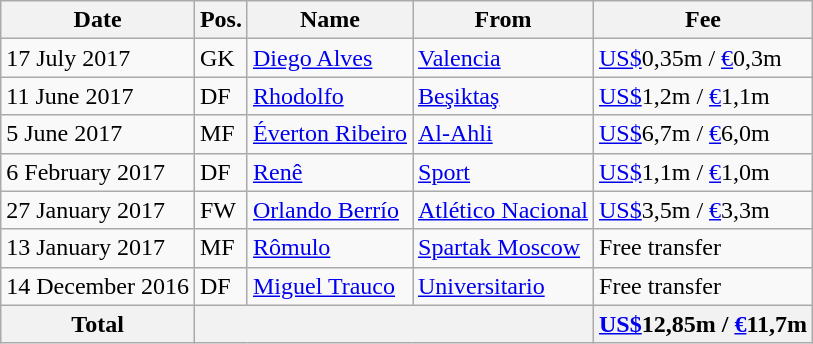<table class="wikitable">
<tr>
<th>Date</th>
<th>Pos.</th>
<th>Name</th>
<th>From</th>
<th>Fee</th>
</tr>
<tr>
<td>17 July 2017</td>
<td>GK</td>
<td> <a href='#'>Diego Alves</a></td>
<td> <a href='#'>Valencia</a></td>
<td><a href='#'>US$</a>0,35m / <a href='#'>€</a>0,3m</td>
</tr>
<tr>
<td>11 June 2017</td>
<td>DF</td>
<td> <a href='#'>Rhodolfo</a></td>
<td> <a href='#'>Beşiktaş</a></td>
<td><a href='#'>US$</a>1,2m / <a href='#'>€</a>1,1m</td>
</tr>
<tr>
<td>5 June 2017</td>
<td>MF</td>
<td> <a href='#'>Éverton Ribeiro</a></td>
<td> <a href='#'>Al-Ahli</a></td>
<td><a href='#'>US$</a>6,7m / <a href='#'>€</a>6,0m</td>
</tr>
<tr>
<td>6 February 2017</td>
<td>DF</td>
<td> <a href='#'>Renê</a></td>
<td> <a href='#'>Sport</a></td>
<td><a href='#'>US$</a>1,1m / <a href='#'>€</a>1,0m</td>
</tr>
<tr>
<td>27 January 2017</td>
<td>FW</td>
<td> <a href='#'>Orlando Berrío</a></td>
<td> <a href='#'>Atlético Nacional</a></td>
<td><a href='#'>US$</a>3,5m / <a href='#'>€</a>3,3m</td>
</tr>
<tr>
<td>13 January 2017</td>
<td>MF</td>
<td> <a href='#'>Rômulo</a></td>
<td> <a href='#'>Spartak Moscow</a></td>
<td>Free transfer</td>
</tr>
<tr>
<td>14 December 2016</td>
<td>DF</td>
<td> <a href='#'>Miguel Trauco</a></td>
<td> <a href='#'>Universitario</a></td>
<td>Free transfer</td>
</tr>
<tr>
<th>Total</th>
<th colspan="3"></th>
<th><a href='#'>US$</a>12,85m / <a href='#'>€</a>11,7m</th>
</tr>
</table>
